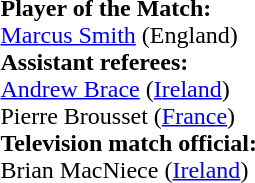<table style="width:100%">
<tr>
<td><br><strong>Player of the Match:</strong>
<br><a href='#'>Marcus Smith</a> (England)<br><strong>Assistant referees:</strong>
<br><a href='#'>Andrew Brace</a> (<a href='#'>Ireland</a>)
<br>Pierre Brousset (<a href='#'>France</a>)
<br><strong>Television match official:</strong>
<br>Brian MacNiece (<a href='#'>Ireland</a>)</td>
</tr>
</table>
